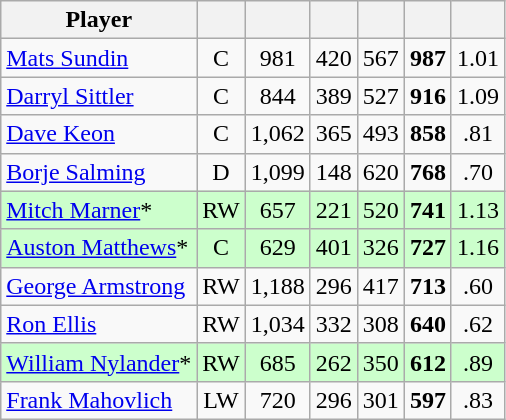<table class="wikitable" style="text-align:center;">
<tr>
<th class="unsortable">Player</th>
<th class="unsortable"></th>
<th></th>
<th></th>
<th></th>
<th></th>
<th></th>
</tr>
<tr>
<td style="text-align:left;"><a href='#'>Mats Sundin</a></td>
<td>C</td>
<td>981</td>
<td>420</td>
<td>567</td>
<td><strong>987</strong></td>
<td>1.01</td>
</tr>
<tr>
<td style="text-align:left;"><a href='#'>Darryl Sittler</a></td>
<td>C</td>
<td>844</td>
<td>389</td>
<td>527</td>
<td><strong>916</strong></td>
<td>1.09</td>
</tr>
<tr>
<td style="text-align:left;"><a href='#'>Dave Keon</a></td>
<td>C</td>
<td>1,062</td>
<td>365</td>
<td>493</td>
<td><strong>858</strong></td>
<td>.81</td>
</tr>
<tr>
<td style="text-align:left;"><a href='#'>Borje Salming</a></td>
<td>D</td>
<td>1,099</td>
<td>148</td>
<td>620</td>
<td><strong>768</strong></td>
<td>.70</td>
</tr>
<tr style="background:#CCFFCC">
<td style="text-align:left;"><a href='#'>Mitch Marner</a>*</td>
<td>RW</td>
<td>657</td>
<td>221</td>
<td>520</td>
<td><strong>741</strong></td>
<td>1.13</td>
</tr>
<tr style="background:#CCFFCC">
<td style="text-align:left;"><a href='#'>Auston Matthews</a>*</td>
<td>C</td>
<td>629</td>
<td>401</td>
<td>326</td>
<td><strong>727</strong></td>
<td>1.16</td>
</tr>
<tr>
<td style="text-align:left;"><a href='#'>George Armstrong</a></td>
<td>RW</td>
<td>1,188</td>
<td>296</td>
<td>417</td>
<td><strong>713</strong></td>
<td>.60</td>
</tr>
<tr>
<td style="text-align:left;"><a href='#'>Ron Ellis</a></td>
<td>RW</td>
<td>1,034</td>
<td>332</td>
<td>308</td>
<td><strong>640</strong></td>
<td>.62</td>
</tr>
<tr style="background:#CCFFCC">
<td style="text-align:left;"><a href='#'>William Nylander</a>*</td>
<td>RW</td>
<td>685</td>
<td>262</td>
<td>350</td>
<td><strong>612</strong></td>
<td>.89</td>
</tr>
<tr>
<td style="text-align:left;"><a href='#'>Frank Mahovlich</a></td>
<td>LW</td>
<td>720</td>
<td>296</td>
<td>301</td>
<td><strong>597</strong></td>
<td>.83</td>
</tr>
</table>
